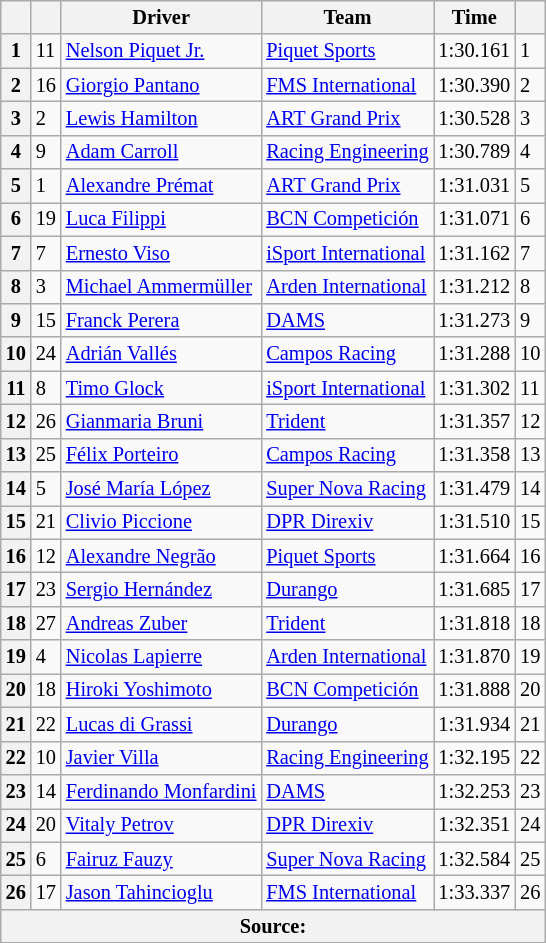<table class="wikitable" style="font-size:85%">
<tr>
<th></th>
<th></th>
<th>Driver</th>
<th>Team</th>
<th>Time</th>
<th></th>
</tr>
<tr>
<th>1</th>
<td>11</td>
<td> <a href='#'>Nelson Piquet Jr.</a></td>
<td><a href='#'>Piquet Sports</a></td>
<td>1:30.161</td>
<td>1</td>
</tr>
<tr>
<th>2</th>
<td>16</td>
<td> <a href='#'>Giorgio Pantano</a></td>
<td><a href='#'>FMS International</a></td>
<td>1:30.390</td>
<td>2</td>
</tr>
<tr>
<th>3</th>
<td>2</td>
<td> <a href='#'>Lewis Hamilton</a></td>
<td><a href='#'>ART Grand Prix</a></td>
<td>1:30.528</td>
<td>3</td>
</tr>
<tr>
<th>4</th>
<td>9</td>
<td> <a href='#'>Adam Carroll</a></td>
<td><a href='#'>Racing Engineering</a></td>
<td>1:30.789</td>
<td>4</td>
</tr>
<tr>
<th>5</th>
<td>1</td>
<td> <a href='#'>Alexandre Prémat</a></td>
<td><a href='#'>ART Grand Prix</a></td>
<td>1:31.031</td>
<td>5</td>
</tr>
<tr>
<th>6</th>
<td>19</td>
<td> <a href='#'>Luca Filippi</a></td>
<td><a href='#'>BCN Competición</a></td>
<td>1:31.071</td>
<td>6</td>
</tr>
<tr>
<th>7</th>
<td>7</td>
<td> <a href='#'>Ernesto Viso</a></td>
<td><a href='#'>iSport International</a></td>
<td>1:31.162</td>
<td>7</td>
</tr>
<tr>
<th>8</th>
<td>3</td>
<td> <a href='#'>Michael Ammermüller</a></td>
<td><a href='#'>Arden International</a></td>
<td>1:31.212</td>
<td>8</td>
</tr>
<tr>
<th>9</th>
<td>15</td>
<td> <a href='#'>Franck Perera</a></td>
<td><a href='#'>DAMS</a></td>
<td>1:31.273</td>
<td>9</td>
</tr>
<tr>
<th>10</th>
<td>24</td>
<td> <a href='#'>Adrián Vallés</a></td>
<td><a href='#'>Campos Racing</a></td>
<td>1:31.288</td>
<td>10</td>
</tr>
<tr>
<th>11</th>
<td>8</td>
<td> <a href='#'>Timo Glock</a></td>
<td><a href='#'>iSport International</a></td>
<td>1:31.302</td>
<td>11</td>
</tr>
<tr>
<th>12</th>
<td>26</td>
<td> <a href='#'>Gianmaria Bruni</a></td>
<td><a href='#'>Trident</a></td>
<td>1:31.357</td>
<td>12</td>
</tr>
<tr>
<th>13</th>
<td>25</td>
<td> <a href='#'>Félix Porteiro</a></td>
<td><a href='#'>Campos Racing</a></td>
<td>1:31.358</td>
<td>13</td>
</tr>
<tr>
<th>14</th>
<td>5</td>
<td> <a href='#'>José María López</a></td>
<td><a href='#'>Super Nova Racing</a></td>
<td>1:31.479</td>
<td>14</td>
</tr>
<tr>
<th>15</th>
<td>21</td>
<td> <a href='#'>Clivio Piccione</a></td>
<td><a href='#'>DPR Direxiv</a></td>
<td>1:31.510</td>
<td>15</td>
</tr>
<tr>
<th>16</th>
<td>12</td>
<td> <a href='#'>Alexandre Negrão</a></td>
<td><a href='#'>Piquet Sports</a></td>
<td>1:31.664</td>
<td>16</td>
</tr>
<tr>
<th>17</th>
<td>23</td>
<td> <a href='#'>Sergio Hernández</a></td>
<td><a href='#'>Durango</a></td>
<td>1:31.685</td>
<td>17</td>
</tr>
<tr>
<th>18</th>
<td>27</td>
<td> <a href='#'>Andreas Zuber</a></td>
<td><a href='#'>Trident</a></td>
<td>1:31.818</td>
<td>18</td>
</tr>
<tr>
<th>19</th>
<td>4</td>
<td> <a href='#'>Nicolas Lapierre</a></td>
<td><a href='#'>Arden International</a></td>
<td>1:31.870</td>
<td>19</td>
</tr>
<tr>
<th>20</th>
<td>18</td>
<td> <a href='#'>Hiroki Yoshimoto</a></td>
<td><a href='#'>BCN Competición</a></td>
<td>1:31.888</td>
<td>20</td>
</tr>
<tr>
<th>21</th>
<td>22</td>
<td> <a href='#'>Lucas di Grassi</a></td>
<td><a href='#'>Durango</a></td>
<td>1:31.934</td>
<td>21</td>
</tr>
<tr>
<th>22</th>
<td>10</td>
<td> <a href='#'>Javier Villa</a></td>
<td><a href='#'>Racing Engineering</a></td>
<td>1:32.195</td>
<td>22</td>
</tr>
<tr>
<th>23</th>
<td>14</td>
<td> <a href='#'>Ferdinando Monfardini</a></td>
<td><a href='#'>DAMS</a></td>
<td>1:32.253</td>
<td>23</td>
</tr>
<tr>
<th>24</th>
<td>20</td>
<td> <a href='#'>Vitaly Petrov</a></td>
<td><a href='#'>DPR Direxiv</a></td>
<td>1:32.351</td>
<td>24</td>
</tr>
<tr>
<th>25</th>
<td>6</td>
<td> <a href='#'>Fairuz Fauzy</a></td>
<td><a href='#'>Super Nova Racing</a></td>
<td>1:32.584</td>
<td>25</td>
</tr>
<tr>
<th>26</th>
<td>17</td>
<td> <a href='#'>Jason Tahincioglu</a></td>
<td><a href='#'>FMS International</a></td>
<td>1:33.337</td>
<td>26</td>
</tr>
<tr>
<th colspan="6">Source:</th>
</tr>
<tr>
</tr>
</table>
